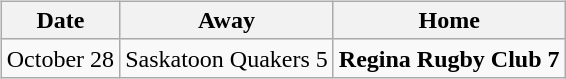<table cellspacing="10">
<tr>
<td valign="top"><br><table class="wikitable">
<tr>
<th>Date</th>
<th>Away</th>
<th>Home</th>
</tr>
<tr>
<td>October 28</td>
<td>Saskatoon Quakers 5</td>
<td><strong>Regina Rugby Club 7</strong></td>
</tr>
</table>
</td>
</tr>
</table>
